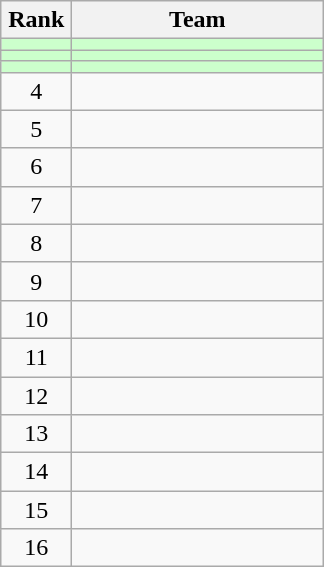<table class="wikitable" style="text-align: center;">
<tr>
<th width=40>Rank</th>
<th width=160>Team</th>
</tr>
<tr bgcolor=#ccffcc>
<td></td>
<td style="text-align:left;"></td>
</tr>
<tr bgcolor=#ccffcc>
<td></td>
<td style="text-align:left;"></td>
</tr>
<tr bgcolor=#ccffcc>
<td></td>
<td style="text-align:left;"></td>
</tr>
<tr>
<td>4</td>
<td style="text-align:left;"></td>
</tr>
<tr>
<td>5</td>
<td style="text-align:left;"></td>
</tr>
<tr>
<td>6</td>
<td style="text-align:left;"></td>
</tr>
<tr>
<td>7</td>
<td style="text-align:left;"></td>
</tr>
<tr>
<td>8</td>
<td style="text-align:left;"></td>
</tr>
<tr>
<td>9</td>
<td style="text-align:left;"></td>
</tr>
<tr>
<td>10</td>
<td style="text-align:left;"></td>
</tr>
<tr>
<td>11</td>
<td style="text-align:left;"></td>
</tr>
<tr>
<td>12</td>
<td style="text-align:left;"></td>
</tr>
<tr>
<td>13</td>
<td style="text-align:left;"></td>
</tr>
<tr>
<td>14</td>
<td style="text-align:left;"></td>
</tr>
<tr>
<td>15</td>
<td style="text-align:left;"></td>
</tr>
<tr>
<td>16</td>
<td style="text-align:left;"></td>
</tr>
</table>
